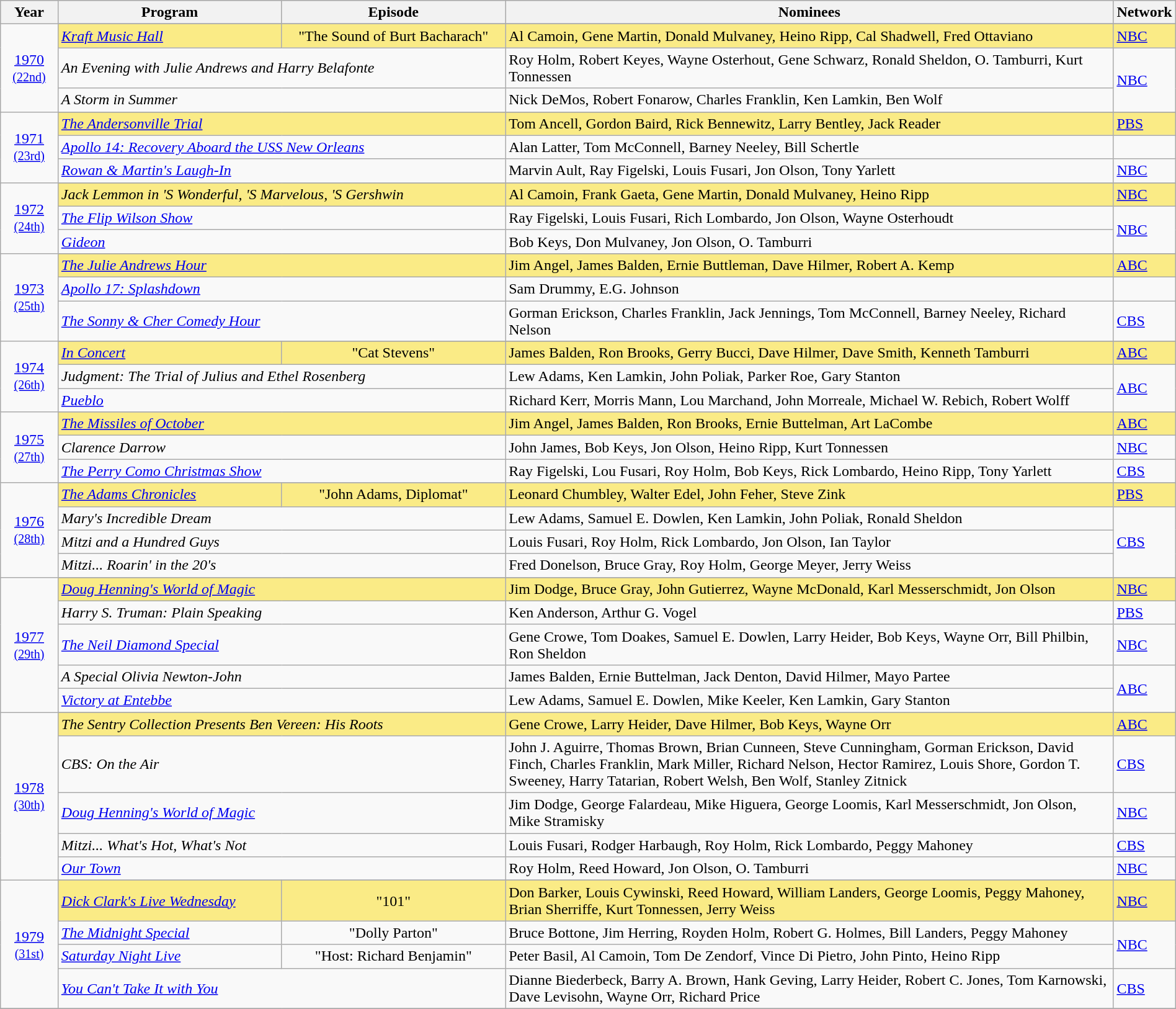<table class="wikitable" style="width:100%">
<tr bgcolor="#bebebe">
<th width="5%">Year</th>
<th width="20%">Program</th>
<th width="20%">Episode</th>
<th width="55%">Nominees</th>
<th width="5%">Network</th>
</tr>
<tr>
<td rowspan=4 style="text-align:center"><a href='#'>1970</a><br><small><a href='#'>(22nd)</a></small><br></td>
</tr>
<tr style="background:#FAEB86;">
<td><em><a href='#'>Kraft Music Hall</a></em></td>
<td align=center>"The Sound of Burt Bacharach"</td>
<td>Al Camoin, Gene Martin, Donald Mulvaney, Heino Ripp, Cal Shadwell, Fred Ottaviano</td>
<td><a href='#'>NBC</a></td>
</tr>
<tr>
<td colspan=2><em>An Evening with Julie Andrews and Harry Belafonte</em></td>
<td>Roy Holm, Robert Keyes, Wayne Osterhout, Gene Schwarz, Ronald Sheldon, O. Tamburri, Kurt Tonnessen</td>
<td rowspan=2><a href='#'>NBC</a></td>
</tr>
<tr>
<td colspan=2><em>A Storm in Summer</em></td>
<td>Nick DeMos, Robert Fonarow, Charles Franklin, Ken Lamkin, Ben Wolf</td>
</tr>
<tr>
<td rowspan=4 style="text-align:center"><a href='#'>1971</a><br><small><a href='#'>(23rd)</a></small><br></td>
</tr>
<tr style="background:#FAEB86;">
<td colspan=2><em><a href='#'>The Andersonville Trial</a></em></td>
<td>Tom Ancell, Gordon Baird, Rick Bennewitz, Larry Bentley, Jack Reader</td>
<td><a href='#'>PBS</a></td>
</tr>
<tr>
<td colspan=2><em><a href='#'>Apollo 14: Recovery Aboard the USS New Orleans</a></em></td>
<td>Alan Latter, Tom McConnell, Barney Neeley, Bill Schertle</td>
<td></td>
</tr>
<tr>
<td colspan=2><em><a href='#'>Rowan & Martin's Laugh-In</a></em></td>
<td>Marvin Ault, Ray Figelski, Louis Fusari, Jon Olson, Tony Yarlett</td>
<td><a href='#'>NBC</a></td>
</tr>
<tr>
<td rowspan=4 style="text-align:center"><a href='#'>1972</a><br><small><a href='#'>(24th)</a></small><br></td>
</tr>
<tr style="background:#FAEB86;">
<td colspan=2><em>Jack Lemmon in 'S Wonderful, 'S Marvelous, 'S Gershwin</em></td>
<td>Al Camoin, Frank Gaeta, Gene Martin, Donald Mulvaney, Heino Ripp</td>
<td><a href='#'>NBC</a></td>
</tr>
<tr>
<td colspan=2><em><a href='#'>The Flip Wilson Show</a></em></td>
<td>Ray Figelski, Louis Fusari, Rich Lombardo, Jon Olson, Wayne Osterhoudt</td>
<td rowspan=2><a href='#'>NBC</a></td>
</tr>
<tr>
<td colspan=2><em><a href='#'>Gideon</a></em></td>
<td>Bob Keys, Don Mulvaney, Jon Olson, O. Tamburri</td>
</tr>
<tr>
<td rowspan=4 style="text-align:center"><a href='#'>1973</a><br><small><a href='#'>(25th)</a></small><br></td>
</tr>
<tr style="background:#FAEB86;">
<td colspan=2><em><a href='#'>The Julie Andrews Hour</a></em></td>
<td>Jim Angel, James Balden, Ernie Buttleman, Dave Hilmer, Robert A. Kemp</td>
<td><a href='#'>ABC</a></td>
</tr>
<tr>
<td colspan=2><em><a href='#'>Apollo 17: Splashdown</a></em></td>
<td>Sam Drummy, E.G. Johnson</td>
<td></td>
</tr>
<tr>
<td colspan=2><em><a href='#'>The Sonny & Cher Comedy Hour</a></em></td>
<td>Gorman Erickson, Charles Franklin, Jack Jennings, Tom McConnell, Barney Neeley, Richard Nelson</td>
<td><a href='#'>CBS</a></td>
</tr>
<tr>
<td rowspan=4 style="text-align:center"><a href='#'>1974</a><br><small><a href='#'>(26th)</a></small><br></td>
</tr>
<tr style="background:#FAEB86;">
<td><em><a href='#'>In Concert</a></em></td>
<td align=center>"Cat Stevens"</td>
<td>James Balden, Ron Brooks, Gerry Bucci, Dave Hilmer, Dave Smith, Kenneth Tamburri</td>
<td><a href='#'>ABC</a></td>
</tr>
<tr>
<td colspan=2><em>Judgment: The Trial of Julius and Ethel Rosenberg</em></td>
<td>Lew Adams, Ken Lamkin, John Poliak, Parker Roe, Gary Stanton</td>
<td rowspan=2><a href='#'>ABC</a></td>
</tr>
<tr>
<td colspan=2><em><a href='#'>Pueblo</a></em></td>
<td>Richard Kerr, Morris Mann, Lou Marchand, John Morreale, Michael W. Rebich, Robert Wolff</td>
</tr>
<tr>
<td rowspan=4 style="text-align:center"><a href='#'>1975</a><br><small><a href='#'>(27th)</a></small><br></td>
</tr>
<tr style="background:#FAEB86;">
<td colspan=2><em><a href='#'>The Missiles of October</a></em></td>
<td>Jim Angel, James Balden, Ron Brooks, Ernie Buttelman, Art LaCombe</td>
<td><a href='#'>ABC</a></td>
</tr>
<tr>
<td colspan=2><em>Clarence Darrow</em></td>
<td>John James, Bob Keys, Jon Olson, Heino Ripp, Kurt Tonnessen</td>
<td><a href='#'>NBC</a></td>
</tr>
<tr>
<td colspan=2><em><a href='#'>The Perry Como Christmas Show</a></em></td>
<td>Ray Figelski, Lou Fusari, Roy Holm, Bob Keys, Rick Lombardo, Heino Ripp, Tony Yarlett</td>
<td><a href='#'>CBS</a></td>
</tr>
<tr>
<td rowspan=5 style="text-align:center"><a href='#'>1976</a><br><small><a href='#'>(28th)</a></small><br></td>
</tr>
<tr style="background:#FAEB86;">
<td><em><a href='#'>The Adams Chronicles</a></em></td>
<td align=center>"John Adams, Diplomat"</td>
<td>Leonard Chumbley, Walter Edel, John Feher, Steve Zink</td>
<td><a href='#'>PBS</a></td>
</tr>
<tr>
<td colspan=2><em>Mary's Incredible Dream</em></td>
<td>Lew Adams, Samuel E. Dowlen, Ken Lamkin, John Poliak, Ronald Sheldon</td>
<td rowspan=3><a href='#'>CBS</a></td>
</tr>
<tr>
<td colspan=2><em>Mitzi and a Hundred Guys</em></td>
<td>Louis Fusari, Roy Holm, Rick Lombardo, Jon Olson, Ian Taylor</td>
</tr>
<tr>
<td colspan=2><em>Mitzi... Roarin' in the 20's</em></td>
<td>Fred Donelson, Bruce Gray, Roy Holm, George Meyer, Jerry Weiss</td>
</tr>
<tr>
<td rowspan=6 style="text-align:center"><a href='#'>1977</a><br><small><a href='#'>(29th)</a></small><br></td>
</tr>
<tr style="background:#FAEB86;">
<td colspan=2><em><a href='#'>Doug Henning's World of Magic</a></em></td>
<td>Jim Dodge, Bruce Gray, John Gutierrez, Wayne McDonald, Karl Messerschmidt, Jon Olson</td>
<td><a href='#'>NBC</a></td>
</tr>
<tr>
<td colspan=2><em>Harry S. Truman: Plain Speaking</em></td>
<td>Ken Anderson, Arthur G. Vogel</td>
<td><a href='#'>PBS</a></td>
</tr>
<tr>
<td colspan=2><em><a href='#'>The Neil Diamond Special</a></em></td>
<td>Gene Crowe, Tom Doakes, Samuel E. Dowlen, Larry Heider, Bob Keys, Wayne Orr, Bill Philbin, Ron Sheldon</td>
<td><a href='#'>NBC</a></td>
</tr>
<tr>
<td colspan=2><em>A Special Olivia Newton-John</em></td>
<td>James Balden, Ernie Buttelman, Jack Denton, David Hilmer, Mayo Partee</td>
<td rowspan=2><a href='#'>ABC</a></td>
</tr>
<tr>
<td colspan=2><em><a href='#'>Victory at Entebbe</a></em></td>
<td>Lew Adams, Samuel E. Dowlen, Mike Keeler, Ken Lamkin, Gary Stanton</td>
</tr>
<tr>
<td rowspan=6 style="text-align:center"><a href='#'>1978</a><br><small><a href='#'>(30th)</a></small><br></td>
</tr>
<tr style="background:#FAEB86;">
<td colspan=2><em>The Sentry Collection Presents Ben Vereen: His Roots</em></td>
<td>Gene Crowe, Larry Heider, Dave Hilmer, Bob Keys, Wayne Orr</td>
<td><a href='#'>ABC</a></td>
</tr>
<tr>
<td colspan=2><em>CBS: On the Air</em></td>
<td>John J. Aguirre, Thomas Brown, Brian Cunneen, Steve Cunningham, Gorman Erickson, David Finch, Charles Franklin, Mark Miller, Richard Nelson, Hector Ramirez, Louis Shore, Gordon T. Sweeney, Harry Tatarian, Robert Welsh, Ben Wolf, Stanley Zitnick</td>
<td><a href='#'>CBS</a></td>
</tr>
<tr>
<td colspan=2><em><a href='#'>Doug Henning's World of Magic</a></em></td>
<td>Jim Dodge, George Falardeau, Mike Higuera, George Loomis, Karl Messerschmidt, Jon Olson, Mike Stramisky</td>
<td><a href='#'>NBC</a></td>
</tr>
<tr>
<td colspan=2><em>Mitzi... What's Hot, What's Not</em></td>
<td>Louis Fusari, Rodger Harbaugh, Roy Holm, Rick Lombardo, Peggy Mahoney</td>
<td><a href='#'>CBS</a></td>
</tr>
<tr>
<td colspan=2><em><a href='#'>Our Town</a></em></td>
<td>Roy Holm, Reed Howard, Jon Olson, O. Tamburri</td>
<td><a href='#'>NBC</a></td>
</tr>
<tr>
<td rowspan=5 style="text-align:center"><a href='#'>1979</a><br><small><a href='#'>(31st)</a></small><br></td>
</tr>
<tr style="background:#FAEB86;">
<td><em><a href='#'>Dick Clark's Live Wednesday</a></em></td>
<td align=center>"101"</td>
<td>Don Barker, Louis Cywinski, Reed Howard, William Landers, George Loomis, Peggy Mahoney, Brian Sherriffe, Kurt Tonnessen, Jerry Weiss</td>
<td><a href='#'>NBC</a></td>
</tr>
<tr>
<td><em><a href='#'>The Midnight Special</a></em></td>
<td align=center>"Dolly Parton"</td>
<td>Bruce Bottone, Jim Herring, Royden Holm, Robert G. Holmes, Bill Landers, Peggy Mahoney</td>
<td rowspan=2><a href='#'>NBC</a></td>
</tr>
<tr>
<td><em><a href='#'>Saturday Night Live</a></em></td>
<td align=center>"Host: Richard Benjamin"</td>
<td>Peter Basil, Al Camoin, Tom De Zendorf, Vince Di Pietro, John Pinto, Heino Ripp</td>
</tr>
<tr>
<td colspan=2><em><a href='#'>You Can't Take It with You</a></em></td>
<td>Dianne Biederbeck, Barry A. Brown, Hank Geving, Larry Heider, Robert C. Jones, Tom Karnowski, Dave Levisohn, Wayne Orr, Richard Price</td>
<td><a href='#'>CBS</a></td>
</tr>
<tr>
</tr>
</table>
